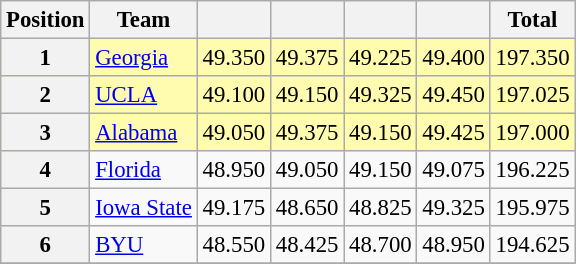<table class="wikitable sortable" style="text-align:center; font-size:95%">
<tr>
<th scope=col>Position</th>
<th scope=col>Team</th>
<th scope=col></th>
<th scope=col></th>
<th scope=col></th>
<th scope=col></th>
<th scope=col>Total</th>
</tr>
<tr bgcolor=fffcaf>
<th scope=row>1</th>
<td align=left><a href='#'>Georgia</a></td>
<td>49.350</td>
<td>49.375</td>
<td>49.225</td>
<td>49.400</td>
<td>197.350</td>
</tr>
<tr bgcolor=fffcaf>
<th scope=row>2</th>
<td align=left><a href='#'>UCLA</a></td>
<td>49.100</td>
<td>49.150</td>
<td>49.325</td>
<td>49.450</td>
<td>197.025</td>
</tr>
<tr bgcolor=fffcaf>
<th scope=row>3</th>
<td align=left><a href='#'>Alabama</a></td>
<td>49.050</td>
<td>49.375</td>
<td>49.150</td>
<td>49.425</td>
<td>197.000</td>
</tr>
<tr>
<th scope=row>4</th>
<td align=left><a href='#'>Florida</a></td>
<td>48.950</td>
<td>49.050</td>
<td>49.150</td>
<td>49.075</td>
<td>196.225</td>
</tr>
<tr>
<th scope=row>5</th>
<td align=left><a href='#'>Iowa State</a></td>
<td>49.175</td>
<td>48.650</td>
<td>48.825</td>
<td>49.325</td>
<td>195.975</td>
</tr>
<tr>
<th scope=row>6</th>
<td align=left><a href='#'>BYU</a></td>
<td>48.550</td>
<td>48.425</td>
<td>48.700</td>
<td>48.950</td>
<td>194.625</td>
</tr>
<tr>
</tr>
</table>
